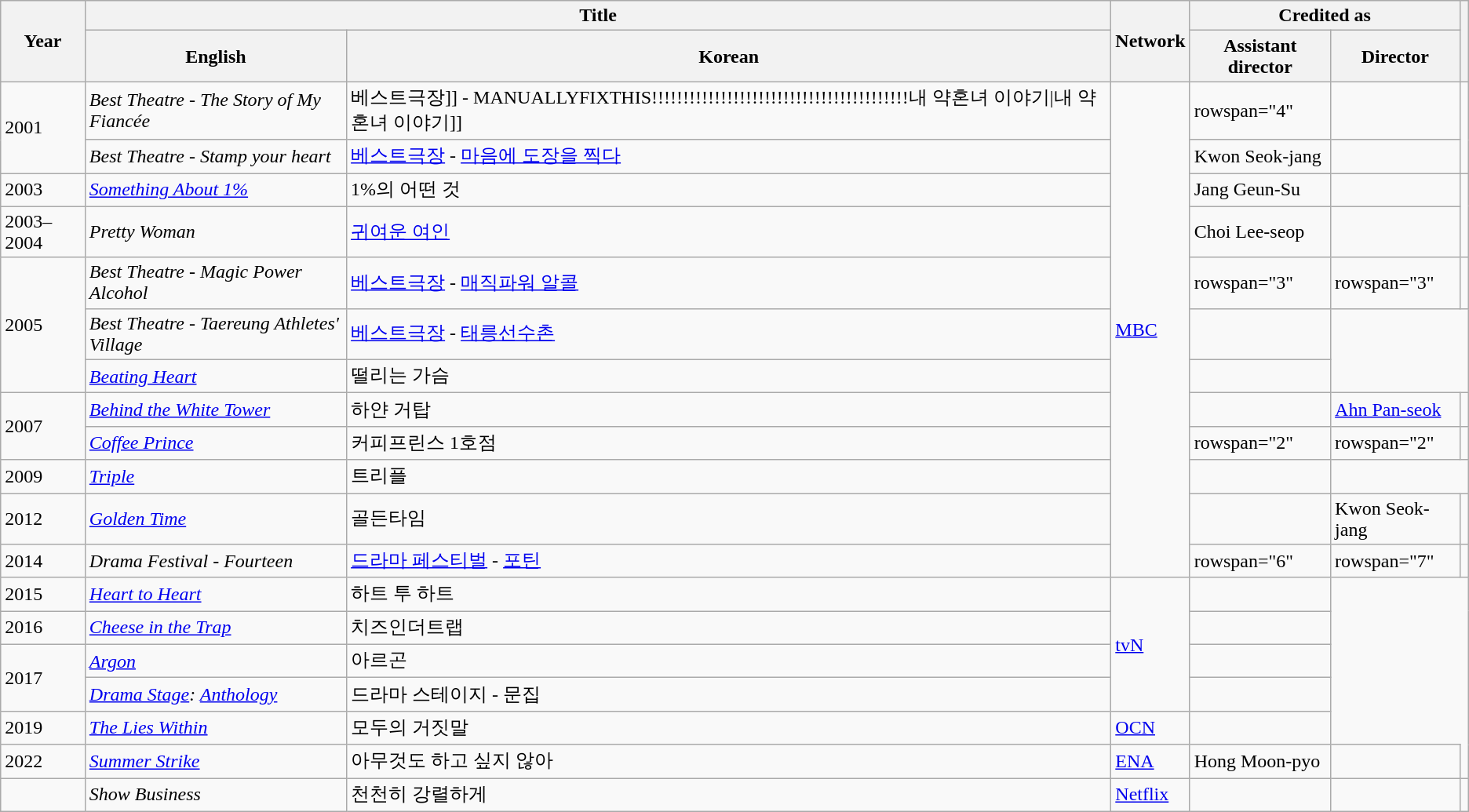<table class="wikitable sortable">
<tr>
<th rowspan="2">Year</th>
<th colspan="2">Title</th>
<th rowspan="2">Network</th>
<th colspan="2">Credited as</th>
<th rowspan="2" class="unsortable"></th>
</tr>
<tr>
<th>English</th>
<th>Korean</th>
<th>Assistant director</th>
<th>Director</th>
</tr>
<tr>
<td rowspan="2">2001</td>
<td><em>Best Theatre - The Story of My Fiancée</em></td>
<td MANUALLYFIXTHIS!!!!!!!!!!!!!!!!!!!!!!!!!!!!!!!!!!!!!!!!!베스트극장>베스트극장]] - MANUALLYFIXTHIS!!!!!!!!!!!!!!!!!!!!!!!!!!!!!!!!!!!!!!!!!내 약혼녀 이야기|내 약혼녀 이야기]]</td>
<td rowspan="12"><a href='#'>MBC</a></td>
<td>rowspan="4" </td>
<td></td>
<td rowspan="2"></td>
</tr>
<tr>
<td><em>Best Theatre - Stamp your heart</em></td>
<td><a href='#'>베스트극장</a> - <a href='#'>마음에 도장을 찍다</a></td>
<td>Kwon Seok-jang</td>
</tr>
<tr>
<td>2003</td>
<td><em><a href='#'>Something About 1%</a></em></td>
<td>1%의 어떤 것</td>
<td>Jang Geun-Su</td>
<td></td>
</tr>
<tr>
<td>2003–2004</td>
<td><em>Pretty Woman</em></td>
<td><a href='#'>귀여운 여인</a></td>
<td>Choi Lee-seop</td>
<td></td>
</tr>
<tr>
<td rowspan=3>2005</td>
<td><em>Best Theatre - Magic Power Alcohol</em></td>
<td><a href='#'>베스트극장</a> - <a href='#'>매직파워 알콜</a></td>
<td>rowspan="3" </td>
<td>rowspan="3" </td>
<td></td>
</tr>
<tr>
<td><em>Best Theatre - Taereung Athletes' Village</em></td>
<td><a href='#'>베스트극장</a> - <a href='#'>태릉선수촌</a></td>
<td></td>
</tr>
<tr>
<td><em><a href='#'>Beating Heart</a></em></td>
<td>떨리는 가슴</td>
<td></td>
</tr>
<tr>
<td rowspan="2">2007</td>
<td><em><a href='#'>Behind the White Tower</a></em></td>
<td>하얀 거탑</td>
<td></td>
<td><a href='#'>Ahn Pan-seok</a></td>
<td></td>
</tr>
<tr>
<td><em><a href='#'>Coffee Prince</a></em></td>
<td>커피프린스 1호점</td>
<td>rowspan="2" </td>
<td>rowspan="2" </td>
<td></td>
</tr>
<tr>
<td>2009</td>
<td><a href='#'><em>Triple</em></a></td>
<td>트리플</td>
<td></td>
</tr>
<tr>
<td>2012</td>
<td><em><a href='#'>Golden Time</a></em></td>
<td>골든타임</td>
<td></td>
<td>Kwon Seok-jang</td>
<td></td>
</tr>
<tr>
<td>2014</td>
<td><em>Drama Festival - Fourteen</em></td>
<td><a href='#'>드라마 페스티벌</a> - <a href='#'>포틴</a></td>
<td>rowspan="6" </td>
<td>rowspan="7" </td>
<td></td>
</tr>
<tr>
<td>2015</td>
<td><em><a href='#'>Heart to Heart</a></em></td>
<td>하트 투 하트</td>
<td rowspan="4"><a href='#'>tvN</a></td>
<td></td>
</tr>
<tr>
<td>2016</td>
<td><em><a href='#'>Cheese in the Trap</a></em></td>
<td>치즈인더트랩</td>
<td></td>
</tr>
<tr>
<td rowspan=2>2017</td>
<td><em><a href='#'>Argon</a></em></td>
<td>아르곤</td>
<td></td>
</tr>
<tr>
<td><em><a href='#'>Drama Stage</a>: <a href='#'>Anthology</a></em></td>
<td tvN 드라마 스테이지>드라마 스테이지 - 문집</td>
<td></td>
</tr>
<tr>
<td>2019</td>
<td><em><a href='#'>The Lies Within</a></em></td>
<td>모두의 거짓말</td>
<td><a href='#'>OCN</a></td>
<td></td>
</tr>
<tr>
<td>2022</td>
<td><em><a href='#'>Summer Strike</a></em></td>
<td>아무것도 하고 싶지 않아</td>
<td><a href='#'>ENA</a></td>
<td>Hong Moon-pyo</td>
<td></td>
</tr>
<tr>
<td></td>
<td><em>Show Business</em></td>
<td>천천히 강렬하게</td>
<td><a href='#'>Netflix</a></td>
<td></td>
<td></td>
<td></td>
</tr>
</table>
